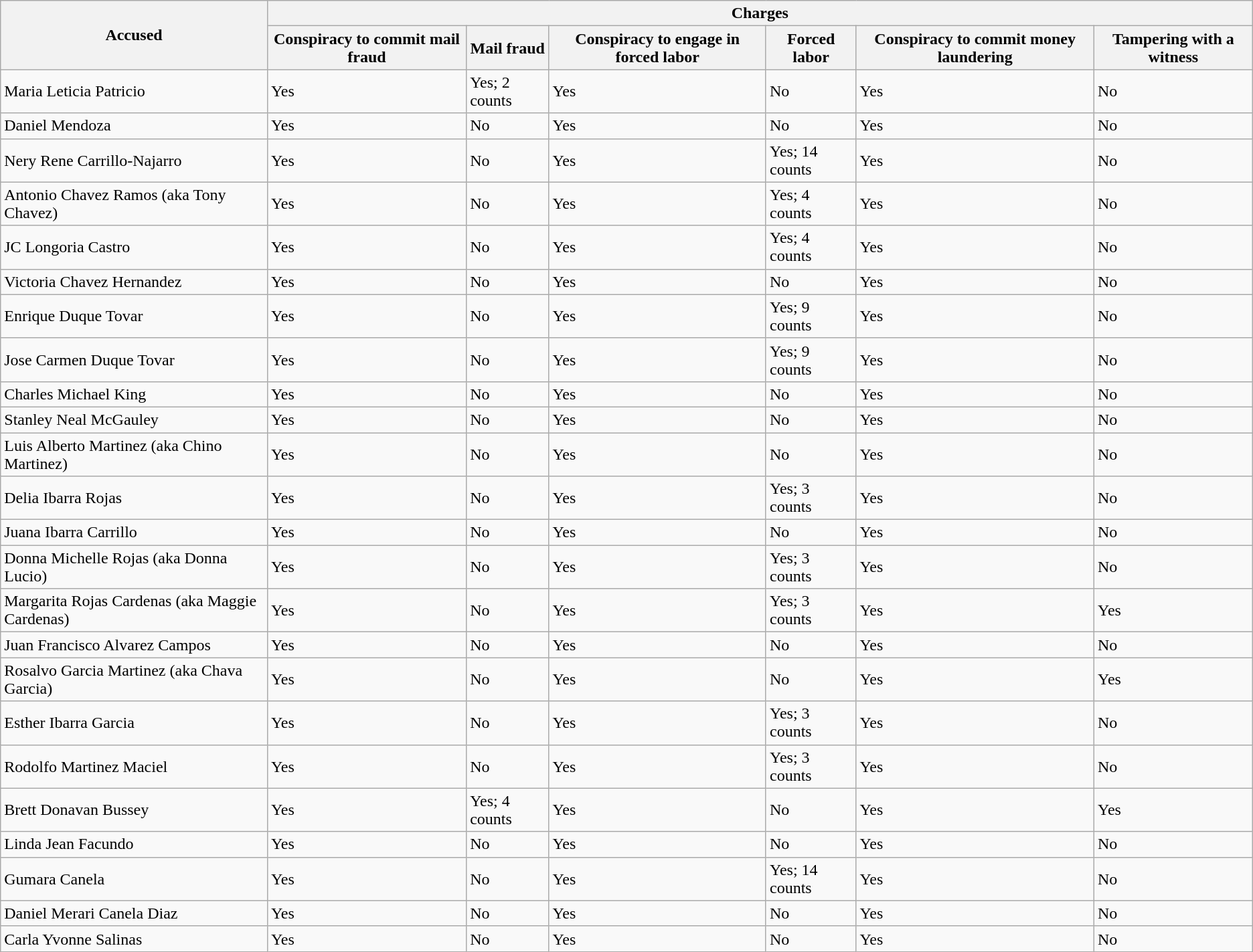<table class="wikitable">
<tr>
<th rowspan="2">Accused</th>
<th colspan="6">Charges</th>
</tr>
<tr>
<th>Conspiracy to commit mail fraud</th>
<th>Mail fraud</th>
<th>Conspiracy to engage in forced labor</th>
<th>Forced labor</th>
<th>Conspiracy to commit money laundering</th>
<th>Tampering with a witness</th>
</tr>
<tr>
<td>Maria Leticia Patricio</td>
<td>Yes</td>
<td>Yes; 2 counts</td>
<td>Yes</td>
<td>No</td>
<td>Yes</td>
<td>No</td>
</tr>
<tr>
<td>Daniel Mendoza</td>
<td>Yes</td>
<td>No</td>
<td>Yes</td>
<td>No</td>
<td>Yes</td>
<td>No</td>
</tr>
<tr>
<td>Nery Rene Carrillo-Najarro</td>
<td>Yes</td>
<td>No</td>
<td>Yes</td>
<td>Yes; 14 counts</td>
<td>Yes</td>
<td>No</td>
</tr>
<tr>
<td>Antonio Chavez Ramos (aka Tony Chavez)</td>
<td>Yes</td>
<td>No</td>
<td>Yes</td>
<td>Yes; 4 counts</td>
<td>Yes</td>
<td>No</td>
</tr>
<tr>
<td>JC Longoria Castro</td>
<td>Yes</td>
<td>No</td>
<td>Yes</td>
<td>Yes; 4 counts</td>
<td>Yes</td>
<td>No</td>
</tr>
<tr>
<td>Victoria Chavez Hernandez</td>
<td>Yes</td>
<td>No</td>
<td>Yes</td>
<td>No</td>
<td>Yes</td>
<td>No</td>
</tr>
<tr>
<td>Enrique Duque Tovar</td>
<td>Yes</td>
<td>No</td>
<td>Yes</td>
<td>Yes; 9 counts</td>
<td>Yes</td>
<td>No</td>
</tr>
<tr>
<td>Jose Carmen Duque Tovar</td>
<td>Yes</td>
<td>No</td>
<td>Yes</td>
<td>Yes; 9 counts</td>
<td>Yes</td>
<td>No</td>
</tr>
<tr>
<td>Charles Michael King</td>
<td>Yes</td>
<td>No</td>
<td>Yes</td>
<td>No</td>
<td>Yes</td>
<td>No</td>
</tr>
<tr>
<td>Stanley Neal McGauley</td>
<td>Yes</td>
<td>No</td>
<td>Yes</td>
<td>No</td>
<td>Yes</td>
<td>No</td>
</tr>
<tr>
<td>Luis Alberto Martinez (aka Chino Martinez)</td>
<td>Yes</td>
<td>No</td>
<td>Yes</td>
<td>No</td>
<td>Yes</td>
<td>No</td>
</tr>
<tr>
<td>Delia Ibarra Rojas</td>
<td>Yes</td>
<td>No</td>
<td>Yes</td>
<td>Yes; 3 counts</td>
<td>Yes</td>
<td>No</td>
</tr>
<tr>
<td>Juana Ibarra Carrillo</td>
<td>Yes</td>
<td>No</td>
<td>Yes</td>
<td>No</td>
<td>Yes</td>
<td>No</td>
</tr>
<tr>
<td>Donna Michelle Rojas (aka Donna Lucio)</td>
<td>Yes</td>
<td>No</td>
<td>Yes</td>
<td>Yes; 3 counts</td>
<td>Yes</td>
<td>No</td>
</tr>
<tr>
<td>Margarita Rojas Cardenas (aka Maggie Cardenas)</td>
<td>Yes</td>
<td>No</td>
<td>Yes</td>
<td>Yes; 3 counts</td>
<td>Yes</td>
<td>Yes</td>
</tr>
<tr>
<td>Juan Francisco Alvarez Campos</td>
<td>Yes</td>
<td>No</td>
<td>Yes</td>
<td>No</td>
<td>Yes</td>
<td>No</td>
</tr>
<tr>
<td>Rosalvo Garcia Martinez (aka Chava Garcia)</td>
<td>Yes</td>
<td>No</td>
<td>Yes</td>
<td>No</td>
<td>Yes</td>
<td>Yes</td>
</tr>
<tr>
<td>Esther Ibarra Garcia</td>
<td>Yes</td>
<td>No</td>
<td>Yes</td>
<td>Yes; 3 counts</td>
<td>Yes</td>
<td>No</td>
</tr>
<tr>
<td>Rodolfo Martinez Maciel</td>
<td>Yes</td>
<td>No</td>
<td>Yes</td>
<td>Yes; 3 counts</td>
<td>Yes</td>
<td>No</td>
</tr>
<tr>
<td>Brett Donavan Bussey</td>
<td>Yes</td>
<td>Yes; 4 counts</td>
<td>Yes</td>
<td>No</td>
<td>Yes</td>
<td>Yes</td>
</tr>
<tr>
<td>Linda Jean Facundo</td>
<td>Yes</td>
<td>No</td>
<td>Yes</td>
<td>No</td>
<td>Yes</td>
<td>No</td>
</tr>
<tr>
<td>Gumara Canela</td>
<td>Yes</td>
<td>No</td>
<td>Yes</td>
<td>Yes; 14 counts</td>
<td>Yes</td>
<td>No</td>
</tr>
<tr>
<td>Daniel Merari Canela Diaz</td>
<td>Yes</td>
<td>No</td>
<td>Yes</td>
<td>No</td>
<td>Yes</td>
<td>No</td>
</tr>
<tr>
<td>Carla Yvonne Salinas</td>
<td>Yes</td>
<td>No</td>
<td>Yes</td>
<td>No</td>
<td>Yes</td>
<td>No</td>
</tr>
</table>
